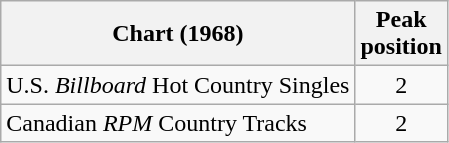<table class="wikitable sortable">
<tr>
<th align="left">Chart (1968)</th>
<th align="center">Peak<br>position</th>
</tr>
<tr>
<td align="left">U.S. <em>Billboard</em> Hot Country Singles</td>
<td align="center">2</td>
</tr>
<tr>
<td align="left">Canadian <em>RPM</em> Country Tracks</td>
<td align="center">2</td>
</tr>
</table>
